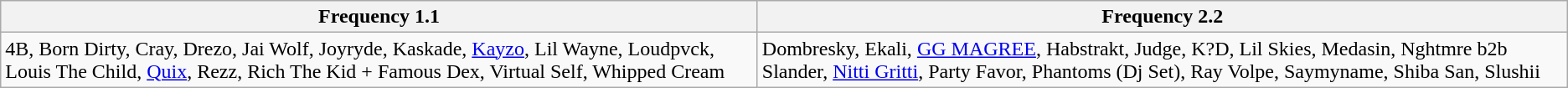<table class="wikitable">
<tr>
<th>Frequency 1.1</th>
<th>Frequency 2.2</th>
</tr>
<tr>
<td>4B, Born Dirty, Cray, Drezo, Jai Wolf, Joyryde, Kaskade, <a href='#'>Kayzo</a>, Lil Wayne, Loudpvck, Louis The Child, <a href='#'>Quix</a>, Rezz, Rich The Kid + Famous Dex, Virtual Self, Whipped Cream</td>
<td>Dombresky, Ekali, <a href='#'>GG MAGREE</a>, Habstrakt, Judge, K?D, Lil Skies, Medasin, Nghtmre b2b Slander, <a href='#'>Nitti Gritti</a>, Party Favor, Phantoms (Dj Set), Ray Volpe, Saymyname, Shiba San, Slushii</td>
</tr>
</table>
